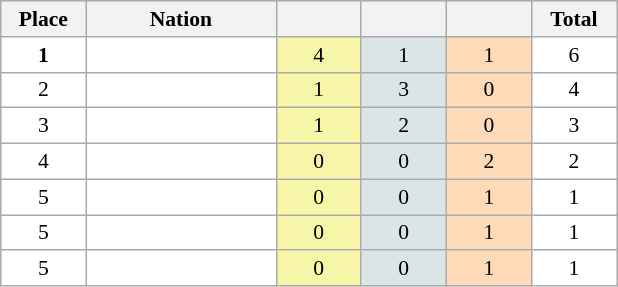<table class=wikitable style="border:1px solid #AAAAAA;font-size:90%">
<tr bgcolor="#EFEFEF">
<th width=50>Place</th>
<th width=120>Nation</th>
<th width=50></th>
<th width=50></th>
<th width=50></th>
<th width=50>Total</th>
</tr>
<tr align="center" valign="top" bgcolor="#FFFFFF">
<td><strong>1</strong></td>
<td align="left"><strong></strong></td>
<td style="background:#F7F6A8;">4</td>
<td style="background:#DCE5E5;">1</td>
<td style="background:#FFDAB9;">1</td>
<td>6</td>
</tr>
<tr align="center" valign="top" bgcolor="#FFFFFF">
<td>2</td>
<td align="left"></td>
<td style="background:#F7F6A8;">1</td>
<td style="background:#DCE5E5;">3</td>
<td style="background:#FFDAB9;">0</td>
<td>4</td>
</tr>
<tr align="center" valign="top" bgcolor="#FFFFFF">
<td>3</td>
<td align="left"></td>
<td style="background:#F7F6A8;">1</td>
<td style="background:#DCE5E5;">2</td>
<td style="background:#FFDAB9;">0</td>
<td>3</td>
</tr>
<tr align="center" valign="top" bgcolor="#FFFFFF">
<td>4</td>
<td align="left"></td>
<td style="background:#F7F6A8;">0</td>
<td style="background:#DCE5E5;">0</td>
<td style="background:#FFDAB9;">2</td>
<td>2</td>
</tr>
<tr align="center" valign="top" bgcolor="#FFFFFF">
<td>5</td>
<td align="left"></td>
<td style="background:#F7F6A8;">0</td>
<td style="background:#DCE5E5;">0</td>
<td style="background:#FFDAB9;">1</td>
<td>1</td>
</tr>
<tr align="center" valign="top" bgcolor="#FFFFFF">
<td>5</td>
<td align="left"></td>
<td style="background:#F7F6A8;">0</td>
<td style="background:#DCE5E5;">0</td>
<td style="background:#FFDAB9;">1</td>
<td>1</td>
</tr>
<tr align="center" valign="top" bgcolor="#FFFFFF">
<td>5</td>
<td align="left"></td>
<td style="background:#F7F6A8;">0</td>
<td style="background:#DCE5E5;">0</td>
<td style="background:#FFDAB9;">1</td>
<td>1</td>
</tr>
</table>
